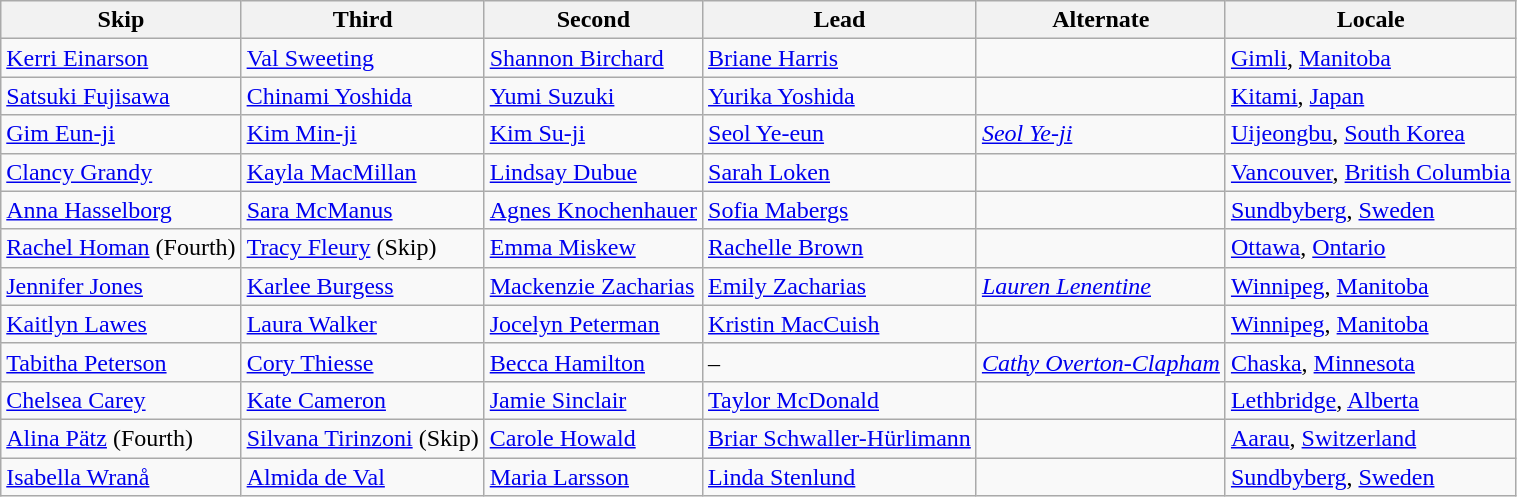<table class=wikitable>
<tr>
<th scope="col">Skip</th>
<th scope="col">Third</th>
<th scope="col">Second</th>
<th scope="col">Lead</th>
<th scope="col">Alternate</th>
<th scope="col">Locale</th>
</tr>
<tr>
<td><a href='#'>Kerri Einarson</a></td>
<td><a href='#'>Val Sweeting</a></td>
<td><a href='#'>Shannon Birchard</a></td>
<td><a href='#'>Briane Harris</a></td>
<td></td>
<td> <a href='#'>Gimli</a>, <a href='#'>Manitoba</a></td>
</tr>
<tr>
<td><a href='#'>Satsuki Fujisawa</a></td>
<td><a href='#'>Chinami Yoshida</a></td>
<td><a href='#'>Yumi Suzuki</a></td>
<td><a href='#'>Yurika Yoshida</a></td>
<td></td>
<td> <a href='#'>Kitami</a>, <a href='#'>Japan</a></td>
</tr>
<tr>
<td><a href='#'>Gim Eun-ji</a></td>
<td><a href='#'>Kim Min-ji</a></td>
<td><a href='#'>Kim Su-ji</a></td>
<td><a href='#'>Seol Ye-eun</a></td>
<td><em><a href='#'>Seol Ye-ji</a></em></td>
<td> <a href='#'>Uijeongbu</a>, <a href='#'>South Korea</a></td>
</tr>
<tr>
<td><a href='#'>Clancy Grandy</a></td>
<td><a href='#'>Kayla MacMillan</a></td>
<td><a href='#'>Lindsay Dubue</a></td>
<td><a href='#'>Sarah Loken</a></td>
<td></td>
<td> <a href='#'>Vancouver</a>, <a href='#'>British Columbia</a></td>
</tr>
<tr>
<td><a href='#'>Anna Hasselborg</a></td>
<td><a href='#'>Sara McManus</a></td>
<td><a href='#'>Agnes Knochenhauer</a></td>
<td><a href='#'>Sofia Mabergs</a></td>
<td></td>
<td> <a href='#'>Sundbyberg</a>, <a href='#'>Sweden</a></td>
</tr>
<tr>
<td><a href='#'>Rachel Homan</a> (Fourth)</td>
<td><a href='#'>Tracy Fleury</a> (Skip)</td>
<td><a href='#'>Emma Miskew</a></td>
<td><a href='#'>Rachelle Brown</a></td>
<td></td>
<td> <a href='#'>Ottawa</a>, <a href='#'>Ontario</a></td>
</tr>
<tr>
<td><a href='#'>Jennifer Jones</a></td>
<td><a href='#'>Karlee Burgess</a></td>
<td><a href='#'>Mackenzie Zacharias</a></td>
<td><a href='#'>Emily Zacharias</a></td>
<td><em><a href='#'>Lauren Lenentine</a></em></td>
<td> <a href='#'>Winnipeg</a>, <a href='#'>Manitoba</a></td>
</tr>
<tr>
<td><a href='#'>Kaitlyn Lawes</a></td>
<td><a href='#'>Laura Walker</a></td>
<td><a href='#'>Jocelyn Peterman</a></td>
<td><a href='#'>Kristin MacCuish</a></td>
<td></td>
<td> <a href='#'>Winnipeg</a>, <a href='#'>Manitoba</a></td>
</tr>
<tr>
<td><a href='#'>Tabitha Peterson</a></td>
<td><a href='#'>Cory Thiesse</a></td>
<td><a href='#'>Becca Hamilton</a></td>
<td>–</td>
<td><em><a href='#'>Cathy Overton-Clapham</a></em></td>
<td> <a href='#'>Chaska</a>, <a href='#'>Minnesota</a></td>
</tr>
<tr>
<td><a href='#'>Chelsea Carey</a></td>
<td><a href='#'>Kate Cameron</a></td>
<td><a href='#'>Jamie Sinclair</a></td>
<td><a href='#'>Taylor McDonald</a></td>
<td></td>
<td> <a href='#'>Lethbridge</a>, <a href='#'>Alberta</a></td>
</tr>
<tr>
<td><a href='#'>Alina Pätz</a> (Fourth)</td>
<td><a href='#'>Silvana Tirinzoni</a> (Skip)</td>
<td><a href='#'>Carole Howald</a></td>
<td><a href='#'>Briar Schwaller-Hürlimann</a></td>
<td></td>
<td> <a href='#'>Aarau</a>, <a href='#'>Switzerland</a></td>
</tr>
<tr>
<td><a href='#'>Isabella Wranå</a></td>
<td><a href='#'>Almida de Val</a></td>
<td><a href='#'>Maria Larsson</a></td>
<td><a href='#'>Linda Stenlund</a></td>
<td></td>
<td> <a href='#'>Sundbyberg</a>, <a href='#'>Sweden</a></td>
</tr>
</table>
